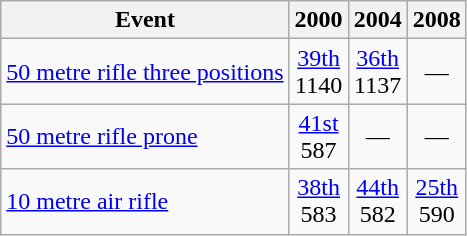<table class="wikitable" style="text-align: center">
<tr>
<th>Event</th>
<th>2000</th>
<th>2004</th>
<th>2008</th>
</tr>
<tr>
<td align=left><a href='#'>50 metre rifle three positions</a></td>
<td><a href='#'>39th</a><br>1140</td>
<td><a href='#'>36th</a><br>1137</td>
<td>—</td>
</tr>
<tr>
<td align=left><a href='#'>50 metre rifle prone</a></td>
<td><a href='#'>41st</a><br>587</td>
<td>—</td>
<td>—</td>
</tr>
<tr>
<td align=left><a href='#'>10 metre air rifle</a></td>
<td><a href='#'>38th</a><br>583</td>
<td><a href='#'>44th</a><br>582</td>
<td><a href='#'>25th</a><br>590</td>
</tr>
</table>
